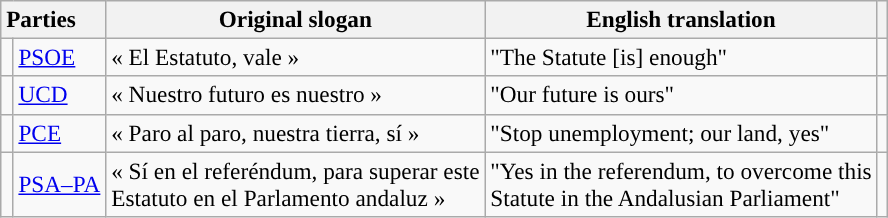<table class="wikitable" style="font-size:97%; text-align:left;">
<tr>
<th style="text-align:left;" colspan="2">Parties</th>
<th>Original slogan</th>
<th>English translation</th>
<th></th>
</tr>
<tr>
<td width="1" style="color:inherit;background:"></td>
<td><a href='#'>PSOE</a></td>
<td>« El Estatuto, vale »</td>
<td>"The Statute [is] enough"</td>
<td></td>
</tr>
<tr>
<td bgcolor=></td>
<td><a href='#'>UCD</a></td>
<td>« Nuestro futuro es nuestro »</td>
<td>"Our future is ours"</td>
<td></td>
</tr>
<tr>
<td style="color:inherit;background:"></td>
<td><a href='#'>PCE</a></td>
<td>« Paro al paro, nuestra tierra, sí »</td>
<td>"Stop unemployment; our land, yes"</td>
<td></td>
</tr>
<tr>
<td style="color:inherit;background:"></td>
<td><a href='#'>PSA–PA</a></td>
<td>« Sí en el referéndum, para superar este<br>Estatuto en el Parlamento andaluz »</td>
<td>"Yes in the referendum, to overcome this<br>Statute in the Andalusian Parliament"</td>
<td></td>
</tr>
</table>
